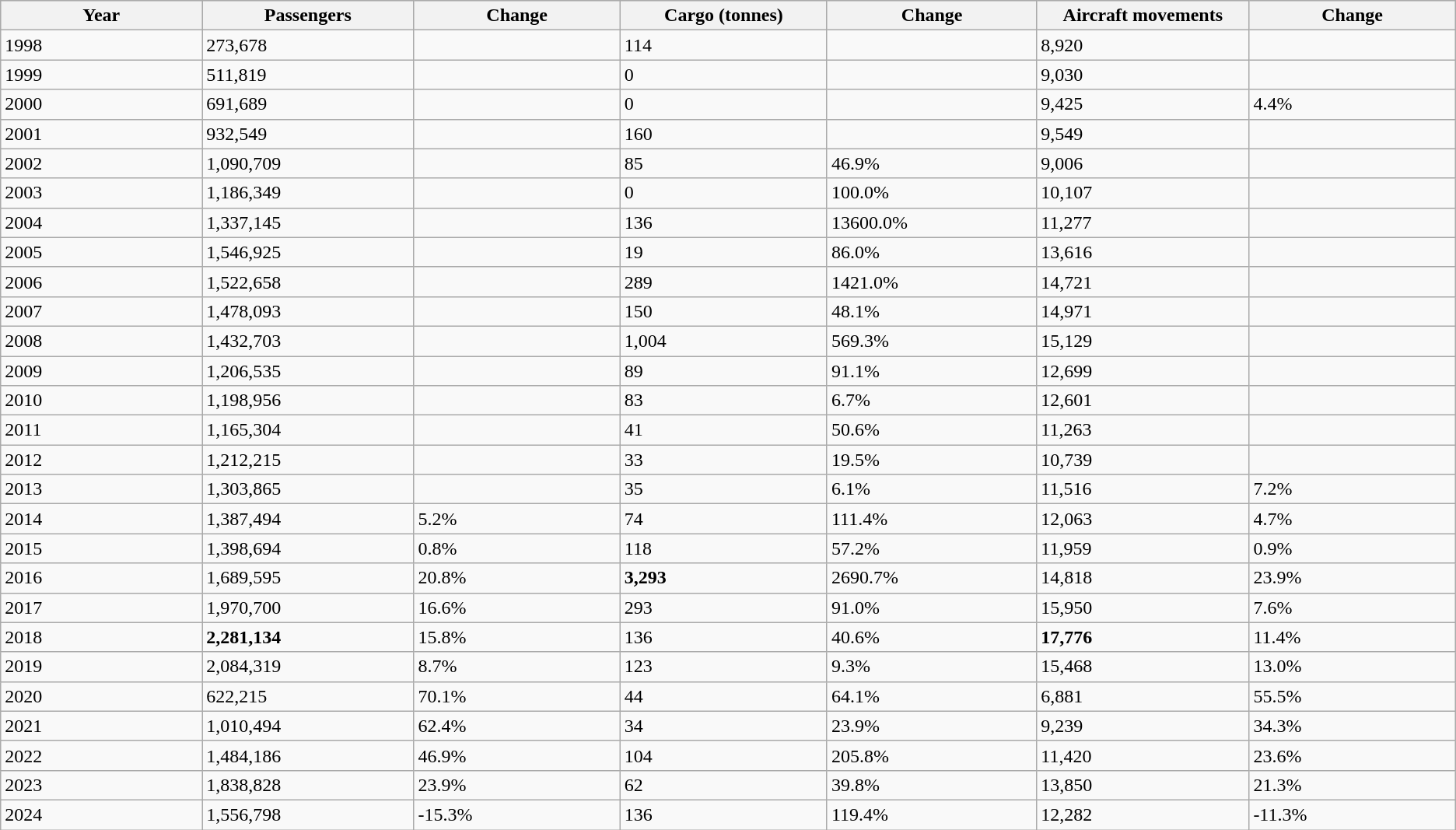<table class="wikitable sortable sticky-header" border="1" cellpadding="3" style="border-collapse:collapse">
<tr style="background:lightgrey;">
<th style="width:200px;">Year</th>
<th style="width:200px;">Passengers</th>
<th style="width:200px;">Change</th>
<th style="width:200px;">Cargo (tonnes)</th>
<th style="width:200px;">Change</th>
<th style="width:200px;">Aircraft movements</th>
<th style="width:200px;">Change</th>
</tr>
<tr>
<td>1998</td>
<td>273,678</td>
<td></td>
<td>114</td>
<td></td>
<td>8,920</td>
<td></td>
</tr>
<tr>
<td>1999</td>
<td>511,819</td>
<td></td>
<td>0</td>
<td></td>
<td>9,030</td>
<td></td>
</tr>
<tr>
<td>2000</td>
<td>691,689</td>
<td></td>
<td>0</td>
<td></td>
<td>9,425</td>
<td>4.4%</td>
</tr>
<tr>
<td>2001</td>
<td>932,549</td>
<td></td>
<td>160</td>
<td></td>
<td>9,549</td>
<td></td>
</tr>
<tr>
<td>2002</td>
<td>1,090,709</td>
<td></td>
<td>85</td>
<td>46.9%</td>
<td>9,006</td>
<td></td>
</tr>
<tr>
<td>2003</td>
<td>1,186,349</td>
<td></td>
<td>0</td>
<td>100.0%</td>
<td>10,107</td>
<td></td>
</tr>
<tr>
<td>2004</td>
<td>1,337,145</td>
<td></td>
<td>136</td>
<td>13600.0%</td>
<td>11,277</td>
<td></td>
</tr>
<tr>
<td>2005</td>
<td>1,546,925</td>
<td></td>
<td>19</td>
<td>86.0%</td>
<td>13,616</td>
<td></td>
</tr>
<tr>
<td>2006</td>
<td>1,522,658</td>
<td></td>
<td>289</td>
<td>1421.0%</td>
<td>14,721</td>
<td></td>
</tr>
<tr>
<td>2007</td>
<td>1,478,093</td>
<td></td>
<td>150</td>
<td>48.1%</td>
<td>14,971</td>
<td></td>
</tr>
<tr>
<td>2008</td>
<td>1,432,703</td>
<td></td>
<td>1,004</td>
<td>569.3%</td>
<td>15,129</td>
<td></td>
</tr>
<tr>
<td>2009</td>
<td>1,206,535</td>
<td></td>
<td>89</td>
<td>91.1%</td>
<td>12,699</td>
<td></td>
</tr>
<tr>
<td>2010</td>
<td>1,198,956</td>
<td></td>
<td>83</td>
<td>6.7%</td>
<td>12,601</td>
<td></td>
</tr>
<tr>
<td>2011</td>
<td>1,165,304</td>
<td></td>
<td>41</td>
<td>50.6%</td>
<td>11,263</td>
<td></td>
</tr>
<tr>
<td>2012</td>
<td>1,212,215</td>
<td></td>
<td>33</td>
<td>19.5%</td>
<td>10,739</td>
<td></td>
</tr>
<tr>
<td>2013</td>
<td>1,303,865</td>
<td></td>
<td>35</td>
<td>6.1%</td>
<td>11,516</td>
<td>7.2%</td>
</tr>
<tr>
<td>2014</td>
<td>1,387,494</td>
<td>5.2%</td>
<td>74</td>
<td>111.4%</td>
<td>12,063</td>
<td>4.7%</td>
</tr>
<tr>
<td>2015</td>
<td>1,398,694</td>
<td>0.8%</td>
<td>118</td>
<td>57.2%</td>
<td>11,959</td>
<td>0.9%</td>
</tr>
<tr>
<td>2016</td>
<td>1,689,595</td>
<td>20.8%</td>
<td><strong>3,293</strong></td>
<td>2690.7%</td>
<td>14,818</td>
<td>23.9%</td>
</tr>
<tr>
<td>2017</td>
<td>1,970,700</td>
<td>16.6%</td>
<td>293</td>
<td>91.0%</td>
<td>15,950</td>
<td>7.6%</td>
</tr>
<tr>
<td>2018</td>
<td><strong>2,281,134</strong></td>
<td>15.8%</td>
<td>136</td>
<td>40.6%</td>
<td><strong>17,776</strong></td>
<td>11.4%</td>
</tr>
<tr>
<td>2019</td>
<td>2,084,319</td>
<td>8.7%</td>
<td>123</td>
<td>9.3%</td>
<td>15,468</td>
<td>13.0%</td>
</tr>
<tr>
<td>2020</td>
<td>622,215</td>
<td>70.1%</td>
<td>44</td>
<td>64.1%</td>
<td>6,881</td>
<td>55.5%</td>
</tr>
<tr>
<td>2021</td>
<td>1,010,494</td>
<td>62.4%</td>
<td>34</td>
<td>23.9%</td>
<td>9,239</td>
<td>34.3%</td>
</tr>
<tr>
<td>2022</td>
<td>1,484,186</td>
<td>46.9%</td>
<td>104</td>
<td>205.8%</td>
<td>11,420</td>
<td>23.6%</td>
</tr>
<tr>
<td>2023</td>
<td>1,838,828</td>
<td>23.9%</td>
<td>62</td>
<td>39.8%</td>
<td>13,850</td>
<td>21.3%</td>
</tr>
<tr>
<td>2024</td>
<td>1,556,798</td>
<td>-15.3%</td>
<td>136</td>
<td>119.4%</td>
<td>12,282</td>
<td>-11.3%</td>
</tr>
</table>
